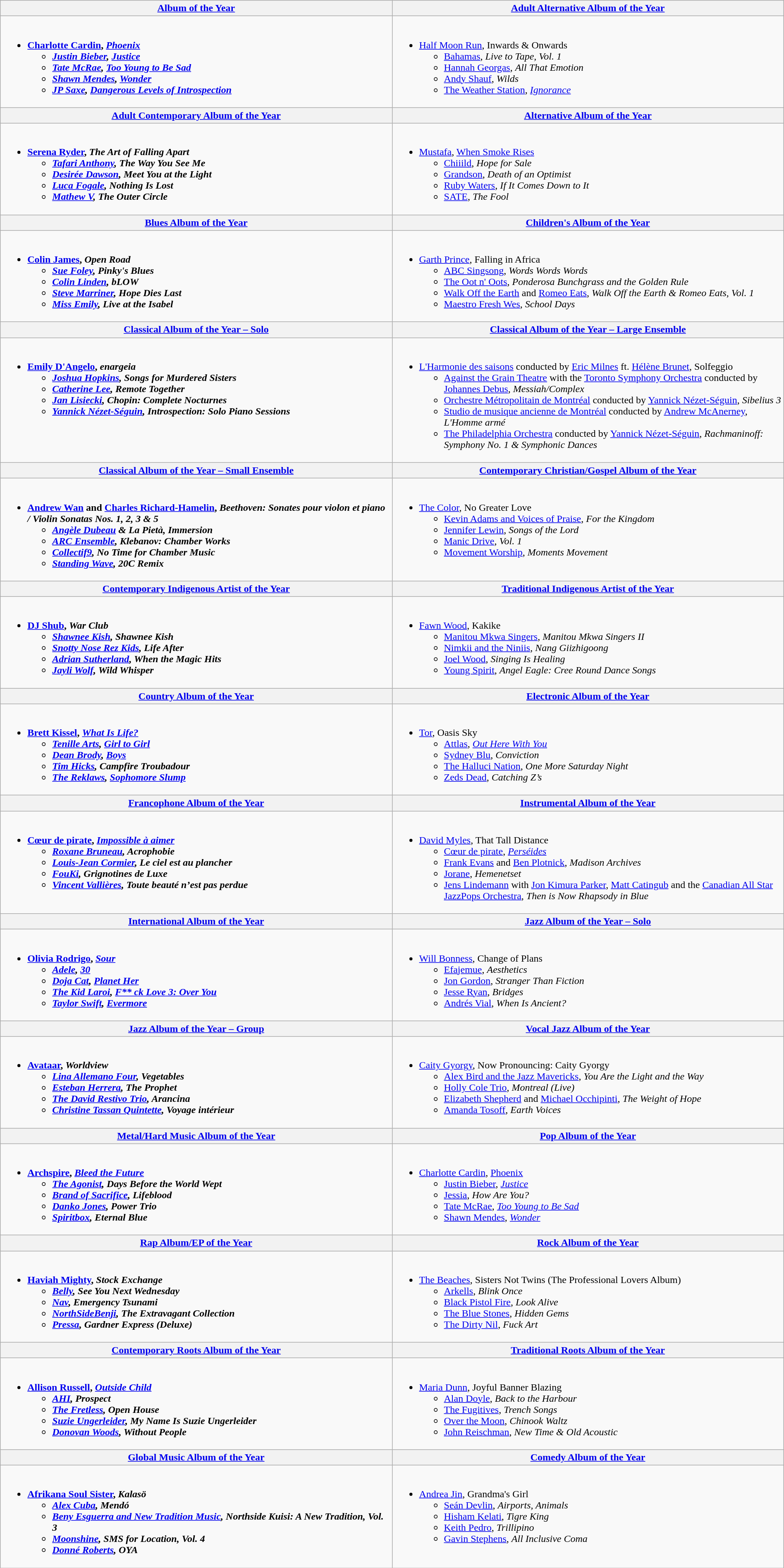<table class=wikitable style="width:100%">
<tr>
<th style="width:50%"><a href='#'>Album of the Year</a></th>
<th style="width:50%"><a href='#'>Adult Alternative Album of the Year</a></th>
</tr>
<tr>
<td valign="top"><br><ul><li> <strong><a href='#'>Charlotte Cardin</a>, <em><a href='#'>Phoenix</a><strong><em><ul><li><a href='#'>Justin Bieber</a>, </em><a href='#'>Justice</a><em></li><li><a href='#'>Tate McRae</a>, </em><a href='#'>Too Young to Be Sad</a><em></li><li><a href='#'>Shawn Mendes</a>, </em><a href='#'>Wonder</a><em></li><li><a href='#'>JP Saxe</a>, </em><a href='#'>Dangerous Levels of Introspection</a><em></li></ul></li></ul></td>
<td valign="top"><br><ul><li> </strong><a href='#'>Half Moon Run</a>, </em>Inwards & Onwards</em></strong><ul><li><a href='#'>Bahamas</a>, <em>Live to Tape, Vol. 1</em></li><li><a href='#'>Hannah Georgas</a>, <em>All That Emotion</em></li><li><a href='#'>Andy Shauf</a>, <em>Wilds</em></li><li><a href='#'>The Weather Station</a>, <em><a href='#'>Ignorance</a></em></li></ul></li></ul></td>
</tr>
<tr>
<th style="width:50%"><a href='#'>Adult Contemporary Album of the Year</a></th>
<th style="width:50%"><a href='#'>Alternative Album of the Year</a></th>
</tr>
<tr>
<td valign="top"><br><ul><li> <strong><a href='#'>Serena Ryder</a>, <em>The Art of Falling Apart<strong><em><ul><li><a href='#'>Tafari Anthony</a>, </em>The Way You See Me<em></li><li><a href='#'>Desirée Dawson</a>, </em>Meet You at the Light<em></li><li><a href='#'>Luca Fogale</a>, </em>Nothing Is Lost<em></li><li><a href='#'>Mathew V</a>, </em>The Outer Circle<em></li></ul></li></ul></td>
<td valign="top"><br><ul><li> </strong><a href='#'>Mustafa</a>, </em><a href='#'>When Smoke Rises</a></em></strong><ul><li><a href='#'>Chiiild</a>, <em>Hope for Sale</em></li><li><a href='#'>Grandson</a>, <em>Death of an Optimist</em></li><li><a href='#'>Ruby Waters</a>, <em>If It Comes Down to It</em></li><li><a href='#'>SATE</a>, <em>The Fool</em></li></ul></li></ul></td>
</tr>
<tr>
<th style="width:50%"><a href='#'>Blues Album of the Year</a></th>
<th style="width:50%"><a href='#'>Children's Album of the Year</a></th>
</tr>
<tr>
<td valign="top"><br><ul><li> <strong><a href='#'>Colin James</a>, <em>Open Road<strong><em><ul><li><a href='#'>Sue Foley</a>, </em>Pinky's Blues<em></li><li><a href='#'>Colin Linden</a>, </em>bLOW<em></li><li><a href='#'>Steve Marriner</a>, </em>Hope Dies Last<em></li><li><a href='#'>Miss Emily</a>, </em>Live at the Isabel<em></li></ul></li></ul></td>
<td valign="top"><br><ul><li> </strong><a href='#'>Garth Prince</a>, </em>Falling in Africa</em></strong><ul><li><a href='#'>ABC Singsong</a>, <em>Words Words Words</em></li><li><a href='#'>The Oot n' Oots</a>, <em>Ponderosa Bunchgrass and the Golden Rule</em></li><li><a href='#'>Walk Off the Earth</a> and <a href='#'>Romeo Eats</a>, <em>Walk Off the Earth & Romeo Eats, Vol. 1</em></li><li><a href='#'>Maestro Fresh Wes</a>, <em>School Days</em></li></ul></li></ul></td>
</tr>
<tr>
<th style="width:50%"><a href='#'>Classical Album of the Year – Solo</a></th>
<th style="width:50%"><a href='#'>Classical Album of the Year – Large Ensemble</a></th>
</tr>
<tr>
<td valign="top"><br><ul><li> <strong><a href='#'>Emily D'Angelo</a>, <em>enargeia<strong><em><ul><li><a href='#'>Joshua Hopkins</a>, </em>Songs for Murdered Sisters<em></li><li><a href='#'>Catherine Lee</a>, </em>Remote Together<em></li><li><a href='#'>Jan Lisiecki</a>, </em>Chopin: Complete Nocturnes<em></li><li><a href='#'>Yannick Nézet-Séguin</a>, </em>Introspection: Solo Piano Sessions<em></li></ul></li></ul></td>
<td valign="top"><br><ul><li> </strong><a href='#'>L'Harmonie des saisons</a> conducted by <a href='#'>Eric Milnes</a> ft. <a href='#'>Hélène Brunet</a>, </em>Solfeggio</em></strong><ul><li><a href='#'>Against the Grain Theatre</a> with the <a href='#'>Toronto Symphony Orchestra</a> conducted by <a href='#'>Johannes Debus</a>, <em>Messiah/Complex</em></li><li><a href='#'>Orchestre Métropolitain de Montréal</a> conducted by <a href='#'>Yannick Nézet-Séguin</a>, <em>Sibelius 3</em></li><li><a href='#'>Studio de musique ancienne de Montréal</a> conducted by <a href='#'>Andrew McAnerney</a>, <em>L'Homme armé</em></li><li><a href='#'>The Philadelphia Orchestra</a> conducted by <a href='#'>Yannick Nézet-Séguin</a>, <em>Rachmaninoff: Symphony No. 1 & Symphonic Dances</em></li></ul></li></ul></td>
</tr>
<tr>
<th style="width:50%"><a href='#'>Classical Album of the Year – Small Ensemble</a></th>
<th style="width:50%"><a href='#'>Contemporary Christian/Gospel Album of the Year</a></th>
</tr>
<tr>
<td valign="top"><br><ul><li> <strong><a href='#'>Andrew Wan</a> and <a href='#'>Charles Richard-Hamelin</a>, <em>Beethoven: Sonates pour violon et piano / Violin Sonatas Nos. 1, 2, 3 & 5<strong><em><ul><li><a href='#'>Angèle Dubeau</a> & La Pietà, </em>Immersion<em></li><li><a href='#'>ARC Ensemble</a>, </em>Klebanov: Chamber Works<em></li><li><a href='#'>Collectif9</a>, </em>No Time for Chamber Music<em></li><li><a href='#'>Standing Wave</a>, </em>20C Remix<em></li></ul></li></ul></td>
<td valign="top"><br><ul><li> </strong><a href='#'>The Color</a>, </em>No Greater Love</em></strong><ul><li><a href='#'>Kevin Adams and Voices of Praise</a>, <em>For the Kingdom</em></li><li><a href='#'>Jennifer Lewin</a>, <em>Songs of the Lord</em></li><li><a href='#'>Manic Drive</a>, <em>Vol. 1</em></li><li><a href='#'>Movement Worship</a>, <em>Moments Movement</em></li></ul></li></ul></td>
</tr>
<tr>
<th style="width:50%"><a href='#'>Contemporary Indigenous Artist of the Year</a></th>
<th style="width:50%"><a href='#'>Traditional Indigenous Artist of the Year</a></th>
</tr>
<tr>
<td valign="top"><br><ul><li> <strong><a href='#'>DJ Shub</a>, <em>War Club<strong><em><ul><li><a href='#'>Shawnee Kish</a>, </em>Shawnee Kish<em></li><li><a href='#'>Snotty Nose Rez Kids</a>, </em>Life After<em></li><li><a href='#'>Adrian Sutherland</a>, </em>When the Magic Hits<em></li><li><a href='#'>Jayli Wolf</a>, </em>Wild Whisper<em></li></ul></li></ul></td>
<td valign="top"><br><ul><li> </strong><a href='#'>Fawn Wood</a>, </em>Kakike</em></strong><ul><li><a href='#'>Manitou Mkwa Singers</a>, <em>Manitou Mkwa Singers II</em></li><li><a href='#'>Nimkii and the Niniis</a>, <em>Nang Giizhigoong</em></li><li><a href='#'>Joel Wood</a>, <em>Singing Is Healing</em></li><li><a href='#'>Young Spirit</a>, <em>Angel Eagle: Cree Round Dance Songs</em></li></ul></li></ul></td>
</tr>
<tr>
<th style="width:50%"><a href='#'>Country Album of the Year</a></th>
<th style="width:50%"><a href='#'>Electronic Album of the Year</a></th>
</tr>
<tr>
<td valign="top"><br><ul><li> <strong><a href='#'>Brett Kissel</a>, <em><a href='#'>What Is Life?</a><strong><em><ul><li><a href='#'>Tenille Arts</a>, </em><a href='#'>Girl to Girl</a><em></li><li><a href='#'>Dean Brody</a>, </em><a href='#'>Boys</a><em></li><li><a href='#'>Tim Hicks</a>, </em>Campfire Troubadour<em></li><li><a href='#'>The Reklaws</a>, </em><a href='#'>Sophomore Slump</a><em></li></ul></li></ul></td>
<td valign="top"><br><ul><li> </strong><a href='#'>Tor</a>, </em>Oasis Sky</em></strong><ul><li><a href='#'>Attlas</a>, <em><a href='#'>Out Here With You</a></em></li><li><a href='#'>Sydney Blu</a>, <em>Conviction</em></li><li><a href='#'>The Halluci Nation</a>, <em>One More Saturday Night</em></li><li><a href='#'>Zeds Dead</a>, <em>Catching Z’s</em></li></ul></li></ul></td>
</tr>
<tr>
<th style="width:50%"><a href='#'>Francophone Album of the Year</a></th>
<th style="width:50%"><a href='#'>Instrumental Album of the Year</a></th>
</tr>
<tr>
<td valign="top"><br><ul><li> <strong><a href='#'>Cœur de pirate</a>, <em><a href='#'>Impossible à aimer</a><strong><em><ul><li><a href='#'>Roxane Bruneau</a>, </em>Acrophobie<em></li><li><a href='#'>Louis-Jean Cormier</a>, </em>Le ciel est au plancher<em></li><li><a href='#'>FouKi</a>, </em>Grignotines de Luxe<em></li><li><a href='#'>Vincent Vallières</a>, </em>Toute beauté n’est pas perdue<em></li></ul></li></ul></td>
<td valign="top"><br><ul><li> </strong><a href='#'>David Myles</a>, </em>That Tall Distance</em></strong><ul><li><a href='#'>Cœur de pirate</a>, <em><a href='#'>Perséides</a></em></li><li><a href='#'>Frank Evans</a> and <a href='#'>Ben Plotnick</a>, <em>Madison Archives</em></li><li><a href='#'>Jorane</a>, <em>Hemenetset</em></li><li><a href='#'>Jens Lindemann</a> with <a href='#'>Jon Kimura Parker</a>, <a href='#'>Matt Catingub</a> and the <a href='#'>Canadian All Star JazzPops Orchestra</a>, <em>Then is Now Rhapsody in Blue</em></li></ul></li></ul></td>
</tr>
<tr>
<th style="width:50%"><a href='#'>International Album of the Year</a></th>
<th style="width:50%"><a href='#'>Jazz Album of the Year – Solo</a></th>
</tr>
<tr>
<td valign="top"><br><ul><li> <strong><a href='#'>Olivia Rodrigo</a>, <em><a href='#'>Sour</a><strong><em><ul><li><a href='#'>Adele</a>, </em><a href='#'>30</a><em></li><li><a href='#'>Doja Cat</a>, </em><a href='#'>Planet Her</a><em></li><li><a href='#'>The Kid Laroi</a>, </em><a href='#'>F** ck Love 3: Over You</a><em></li><li><a href='#'>Taylor Swift</a>, </em><a href='#'>Evermore</a><em></li></ul></li></ul></td>
<td valign="top"><br><ul><li> </strong><a href='#'>Will Bonness</a>, </em>Change of Plans</em></strong><ul><li><a href='#'>Efajemue</a>, <em>Aesthetics</em></li><li><a href='#'>Jon Gordon</a>, <em>Stranger Than Fiction</em></li><li><a href='#'>Jesse Ryan</a>, <em>Bridges</em></li><li><a href='#'>Andrés Vial</a>, <em>When Is Ancient?</em></li></ul></li></ul></td>
</tr>
<tr>
<th style="width:50%"><a href='#'>Jazz Album of the Year – Group</a></th>
<th style="width:50%"><a href='#'>Vocal Jazz Album of the Year</a></th>
</tr>
<tr>
<td valign="top"><br><ul><li> <strong><a href='#'>Avataar</a>, <em>Worldview<strong><em><ul><li><a href='#'>Lina Allemano Four</a>, </em>Vegetables<em></li><li><a href='#'>Esteban Herrera</a>, </em>The Prophet<em></li><li><a href='#'>The David Restivo Trio</a>, </em>Arancina<em></li><li><a href='#'>Christine Tassan Quintette</a>, </em>Voyage intérieur<em></li></ul></li></ul></td>
<td valign="top"><br><ul><li> </strong><a href='#'>Caity Gyorgy</a>, </em>Now Pronouncing: Caity Gyorgy</em></strong><ul><li><a href='#'>Alex Bird and the Jazz Mavericks</a>, <em>You Are the Light and the Way</em></li><li><a href='#'>Holly Cole Trio</a>, <em>Montreal (Live)</em></li><li><a href='#'>Elizabeth Shepherd</a> and <a href='#'>Michael Occhipinti</a>, <em>The Weight of Hope</em></li><li><a href='#'>Amanda Tosoff</a>, <em>Earth Voices</em></li></ul></li></ul></td>
</tr>
<tr>
<th style="width:50%"><a href='#'>Metal/Hard Music Album of the Year</a></th>
<th style="width:50%"><a href='#'>Pop Album of the Year</a></th>
</tr>
<tr>
<td valign="top"><br><ul><li> <strong><a href='#'>Archspire</a>, <em><a href='#'>Bleed the Future</a><strong><em><ul><li><a href='#'>The Agonist</a>, </em>Days Before the World Wept<em></li><li><a href='#'>Brand of Sacrifice</a>, </em>Lifeblood<em></li><li><a href='#'>Danko Jones</a>, </em>Power Trio<em></li><li><a href='#'>Spiritbox</a>, </em>Eternal Blue<em></li></ul></li></ul></td>
<td valign="top"><br><ul><li> </strong><a href='#'>Charlotte Cardin</a>, </em><a href='#'>Phoenix</a></em></strong><ul><li><a href='#'>Justin Bieber</a>, <em><a href='#'>Justice</a></em></li><li><a href='#'>Jessia</a>, <em>How Are You?</em></li><li><a href='#'>Tate McRae</a>, <em><a href='#'>Too Young to Be Sad</a></em></li><li><a href='#'>Shawn Mendes</a>, <em><a href='#'>Wonder</a></em></li></ul></li></ul></td>
</tr>
<tr>
<th style="width:50%"><a href='#'>Rap Album/EP of the Year</a></th>
<th style="width:50%"><a href='#'>Rock Album of the Year</a></th>
</tr>
<tr>
<td valign="top"><br><ul><li> <strong><a href='#'>Haviah Mighty</a>, <em>Stock Exchange<strong><em><ul><li><a href='#'>Belly</a>, </em>See You Next Wednesday<em></li><li><a href='#'>Nav</a>, </em>Emergency Tsunami<em></li><li><a href='#'>NorthSideBenji</a>, </em>The Extravagant Collection<em></li><li><a href='#'>Pressa</a>, </em>Gardner Express (Deluxe)<em></li></ul></li></ul></td>
<td valign="top"><br><ul><li> </strong><a href='#'>The Beaches</a>, </em>Sisters Not Twins (The Professional Lovers Album)</em></strong><ul><li><a href='#'>Arkells</a>, <em>Blink Once</em></li><li><a href='#'>Black Pistol Fire</a>, <em>Look Alive</em></li><li><a href='#'>The Blue Stones</a>, <em>Hidden Gems</em></li><li><a href='#'>The Dirty Nil</a>, <em>Fuck Art</em></li></ul></li></ul></td>
</tr>
<tr>
<th style="width:50%"><a href='#'>Contemporary Roots Album of the Year</a></th>
<th style="width:50%"><a href='#'>Traditional Roots Album of the Year</a></th>
</tr>
<tr>
<td valign="top"><br><ul><li> <strong><a href='#'>Allison Russell</a>, <em><a href='#'>Outside Child</a><strong><em><ul><li><a href='#'>AHI</a>, </em>Prospect<em></li><li><a href='#'>The Fretless</a>, </em>Open House<em></li><li><a href='#'>Suzie Ungerleider</a>, </em>My Name Is Suzie Ungerleider<em></li><li><a href='#'>Donovan Woods</a>, </em>Without People<em></li></ul></li></ul></td>
<td valign="top"><br><ul><li> </strong><a href='#'>Maria Dunn</a>, </em>Joyful Banner Blazing</em></strong><ul><li><a href='#'>Alan Doyle</a>, <em>Back to the Harbour</em></li><li><a href='#'>The Fugitives</a>, <em>Trench Songs</em></li><li><a href='#'>Over the Moon</a>, <em>Chinook Waltz</em></li><li><a href='#'>John Reischman</a>, <em>New Time & Old Acoustic</em></li></ul></li></ul></td>
</tr>
<tr>
<th style="width:50%"><a href='#'>Global Music Album of the Year</a></th>
<th style="width:50%"><a href='#'>Comedy Album of the Year</a></th>
</tr>
<tr>
<td valign="top"><br><ul><li> <strong><a href='#'>Afrikana Soul Sister</a>, <em>Kalasö<strong><em><ul><li><a href='#'>Alex Cuba</a>, </em>Mendó<em></li><li><a href='#'>Beny Esguerra and New Tradition Music</a>, </em>Northside Kuisi: A New Tradition, Vol. 3<em></li><li><a href='#'>Moonshine</a>, </em>SMS for Location, Vol. 4<em></li><li><a href='#'>Donné Roberts</a>, </em>OYA<em></li></ul></li></ul></td>
<td valign="top"><br><ul><li> </strong><a href='#'>Andrea Jin</a>, </em>Grandma's Girl</em></strong><ul><li><a href='#'>Seán Devlin</a>, <em>Airports, Animals</em></li><li><a href='#'>Hisham Kelati</a>, <em>Tigre King</em></li><li><a href='#'>Keith Pedro</a>, <em>Trillipino</em></li><li><a href='#'>Gavin Stephens</a>, <em>All Inclusive Coma</em></li></ul></li></ul></td>
</tr>
</table>
